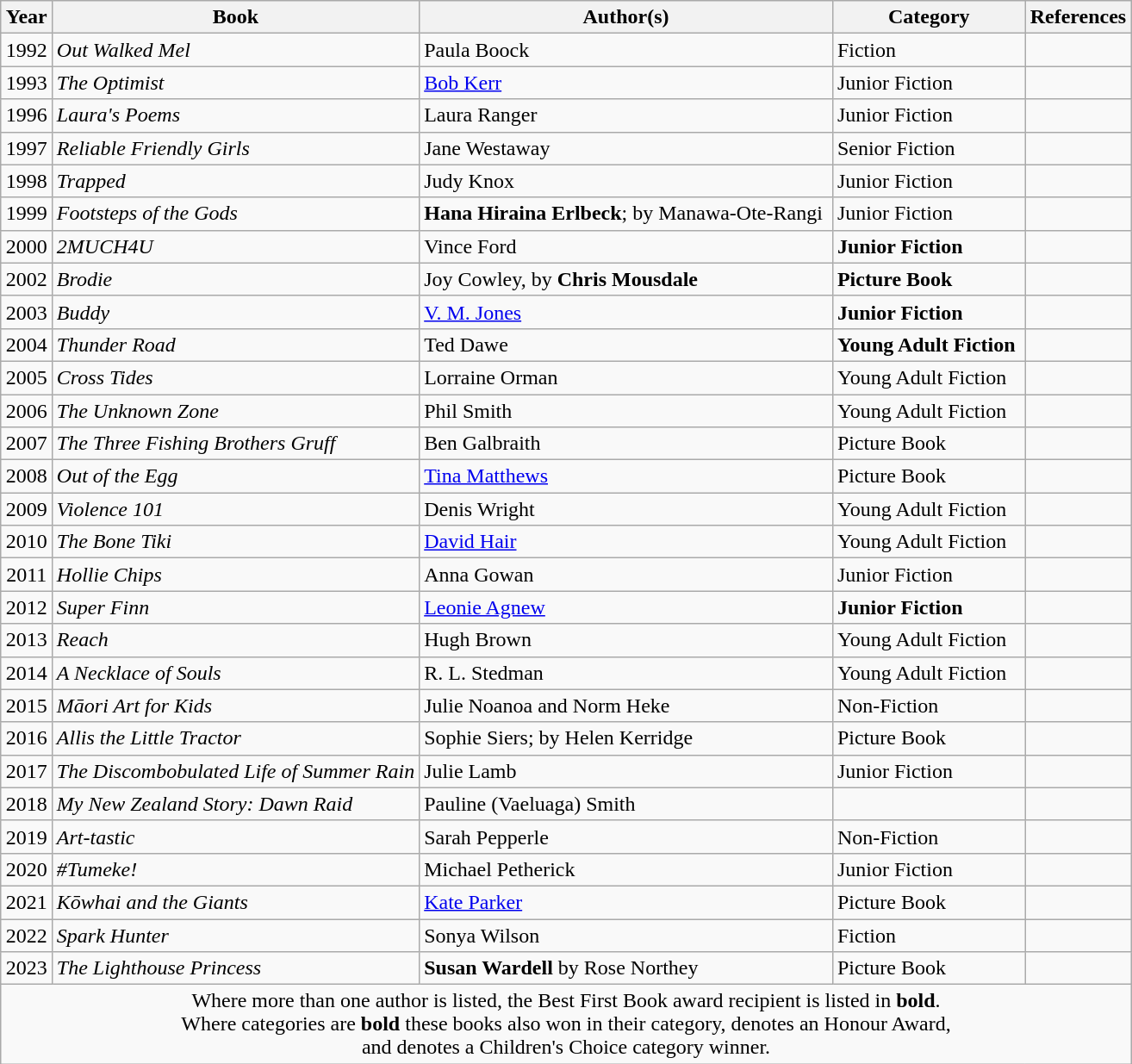<table class="wikitable sortable" style="margin: 0 auto;">
<tr>
<th>Year</th>
<th>Book</th>
<th>Author(s)</th>
<th>Category</th>
<th class="unsortable">References</th>
</tr>
<tr>
<td style="text-align:center;">1992</td>
<td><em>Out Walked Mel</em></td>
<td>Paula Boock</td>
<td>Fiction</td>
<td style="text-align:center;"></td>
</tr>
<tr>
<td style="text-align:center;">1993</td>
<td><em>The Optimist</em></td>
<td><a href='#'>Bob Kerr</a></td>
<td>Junior Fiction</td>
<td style="text-align:center;"></td>
</tr>
<tr>
<td style="text-align:center;">1996</td>
<td><em>Laura's Poems</em></td>
<td>Laura Ranger</td>
<td>Junior Fiction</td>
<td style="text-align:center;"></td>
</tr>
<tr>
<td style="text-align:center;">1997</td>
<td><em>Reliable Friendly Girls</em></td>
<td>Jane Westaway</td>
<td>Senior Fiction</td>
<td style="text-align:center;"></td>
</tr>
<tr>
<td style="text-align:center;">1998</td>
<td><em>Trapped</em></td>
<td>Judy Knox</td>
<td>Junior Fiction</td>
<td style="text-align:center;"></td>
</tr>
<tr>
<td style="text-align:center;">1999</td>
<td><em>Footsteps of the Gods</em></td>
<td><strong>Hana Hiraina Erlbeck</strong>;  by Manawa-Ote-Rangi </td>
<td>Junior Fiction</td>
<td style="text-align:center;"></td>
</tr>
<tr>
<td style="text-align:center;">2000</td>
<td><em>2MUCH4U</em></td>
<td>Vince Ford</td>
<td><strong>Junior Fiction</strong></td>
<td style="text-align:center;"></td>
</tr>
<tr>
<td style="text-align:center;">2002</td>
<td><em>Brodie</em></td>
<td>Joy Cowley,  by <strong>Chris Mousdale</strong></td>
<td><strong>Picture Book</strong></td>
<td style="text-align:center;"></td>
</tr>
<tr>
<td style="text-align:center;">2003</td>
<td><em>Buddy</em></td>
<td><a href='#'>V. M. Jones</a></td>
<td><strong>Junior Fiction</strong></td>
<td style="text-align:center;"></td>
</tr>
<tr>
<td style="text-align:center;">2004</td>
<td><em>Thunder Road</em></td>
<td>Ted Dawe</td>
<td><strong>Young Adult Fiction</strong> </td>
<td style="text-align:center;"></td>
</tr>
<tr>
<td style="text-align:center;">2005</td>
<td><em>Cross Tides</em></td>
<td>Lorraine Orman</td>
<td>Young Adult Fiction</td>
<td style="text-align:center;"></td>
</tr>
<tr>
<td style="text-align:center;">2006</td>
<td><em>The Unknown Zone</em></td>
<td>Phil Smith</td>
<td>Young Adult Fiction</td>
<td style="text-align:center;"></td>
</tr>
<tr>
<td style="text-align:center;">2007</td>
<td><em>The Three Fishing Brothers Gruff</em> </td>
<td>Ben Galbraith</td>
<td>Picture Book</td>
<td style="text-align:center;"></td>
</tr>
<tr>
<td style="text-align:center;">2008</td>
<td><em>Out of the Egg</em></td>
<td><a href='#'>Tina Matthews</a></td>
<td>Picture Book</td>
<td style="text-align:center;"></td>
</tr>
<tr>
<td style="text-align:center;">2009</td>
<td><em>Violence 101</em></td>
<td>Denis Wright</td>
<td>Young Adult Fiction</td>
<td style="text-align:center;"></td>
</tr>
<tr>
<td style="text-align:center;">2010</td>
<td><em>The Bone Tiki</em></td>
<td><a href='#'>David Hair</a></td>
<td>Young Adult Fiction</td>
<td style="text-align:center;"></td>
</tr>
<tr>
<td style="text-align:center;">2011</td>
<td><em>Hollie Chips</em></td>
<td>Anna Gowan</td>
<td>Junior Fiction</td>
<td style="text-align:center;"></td>
</tr>
<tr>
<td style="text-align:center;">2012</td>
<td><em>Super Finn</em></td>
<td><a href='#'>Leonie Agnew</a></td>
<td><strong>Junior Fiction</strong></td>
<td style="text-align:center;"></td>
</tr>
<tr>
<td style="text-align:center;">2013</td>
<td><em>Reach</em></td>
<td>Hugh Brown</td>
<td>Young Adult Fiction</td>
<td style="text-align:center;"></td>
</tr>
<tr>
<td style="text-align:center;">2014</td>
<td><em>A Necklace of Souls</em></td>
<td>R. L. Stedman</td>
<td>Young Adult Fiction</td>
<td style="text-align:center;"></td>
</tr>
<tr>
<td style="text-align:center;">2015</td>
<td><em>Māori Art for Kids</em></td>
<td>Julie Noanoa and Norm Heke</td>
<td>Non-Fiction</td>
<td style="text-align:center;"></td>
</tr>
<tr>
<td style="text-align:center;">2016</td>
<td><em>Allis the Little Tractor</em></td>
<td>Sophie Siers;  by Helen Kerridge</td>
<td>Picture Book</td>
<td style="text-align:center;"></td>
</tr>
<tr>
<td style="text-align:center;">2017</td>
<td><em>The Discombobulated Life of Summer Rain</em></td>
<td>Julie Lamb</td>
<td>Junior Fiction</td>
<td style="text-align:center;"></td>
</tr>
<tr>
<td style="text-align:center;">2018</td>
<td><em>My New Zealand Story: Dawn Raid</em></td>
<td>Pauline (Vaeluaga) Smith</td>
<td></td>
<td style="text-align:center;"></td>
</tr>
<tr>
<td style="text-align:center;">2019</td>
<td><em>Art-tastic</em></td>
<td>Sarah Pepperle</td>
<td>Non-Fiction</td>
<td style="text-align:center;"></td>
</tr>
<tr>
<td style="text-align:center;">2020</td>
<td><em>#Tumeke!</em></td>
<td>Michael Petherick</td>
<td>Junior Fiction</td>
<td style="text-align:center;"></td>
</tr>
<tr>
<td style="text-align:center;">2021</td>
<td><em>Kōwhai and the Giants</em></td>
<td><a href='#'>Kate Parker</a></td>
<td>Picture Book</td>
<td style="text-align:center;"></td>
</tr>
<tr>
<td style="text-align:center;">2022</td>
<td><em>Spark Hunter</em></td>
<td>Sonya Wilson</td>
<td>Fiction</td>
<td style="text-align:center;"></td>
</tr>
<tr>
<td style="text-align:center;">2023</td>
<td><em>The Lighthouse Princess</em></td>
<td><strong>Susan Wardell</strong>  by Rose Northey</td>
<td>Picture Book</td>
<td style="text-align:center;"></td>
</tr>
<tr class="sortbottom">
<td colspan="5" style="text-align:center;">Where more than one author is listed, the Best First Book award recipient is listed in <strong>bold</strong>.<br>Where categories are <strong>bold</strong> these books also won in their category,  denotes an Honour Award,<br>and  denotes a Children's Choice category winner.</td>
</tr>
</table>
